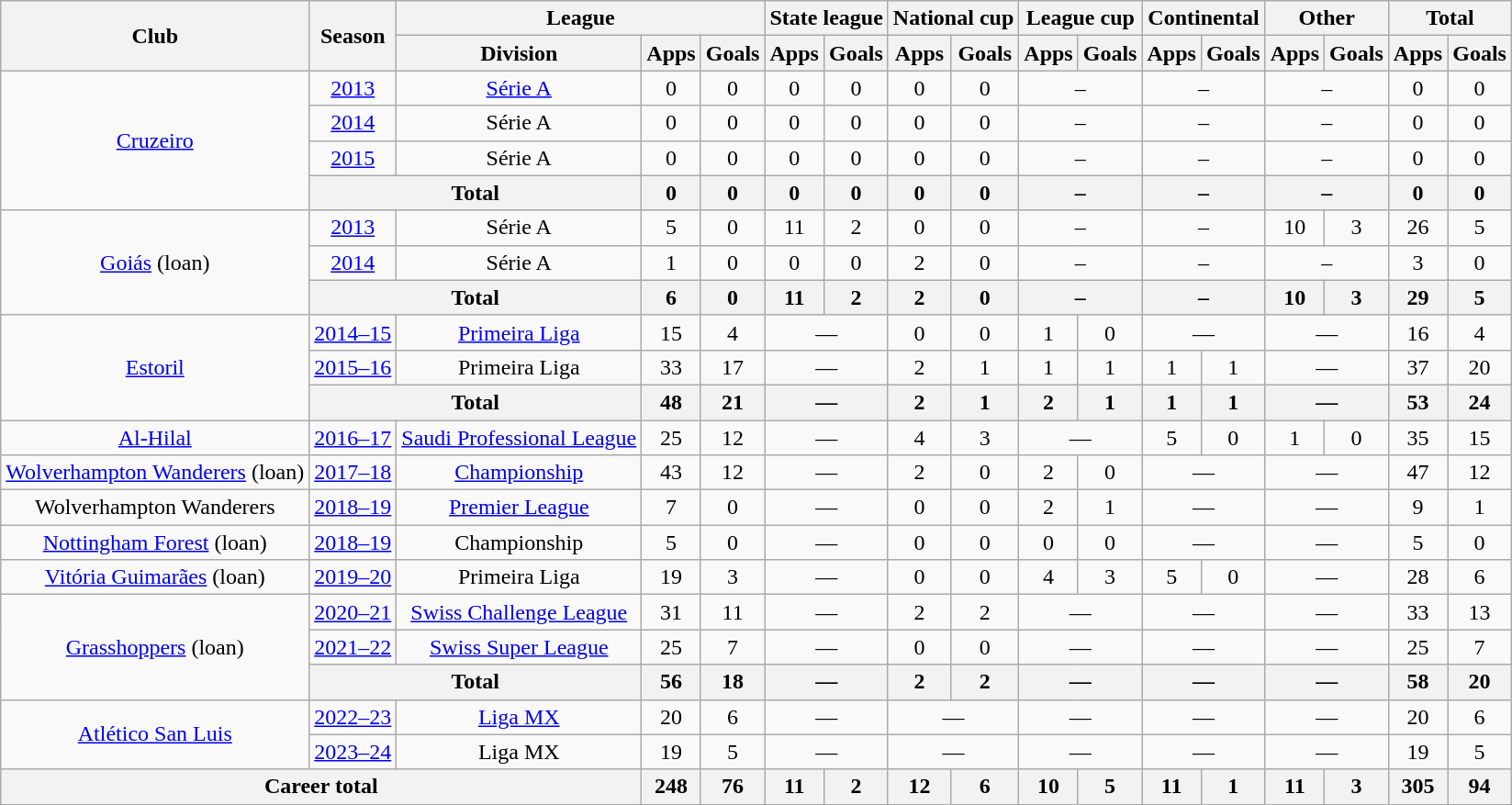<table class="wikitable" style="text-align:center">
<tr>
<th rowspan="2">Club</th>
<th rowspan="2">Season</th>
<th colspan="3">League</th>
<th colspan="2">State league</th>
<th colspan="2">National cup</th>
<th colspan="2">League cup</th>
<th colspan="2">Continental</th>
<th colspan="2">Other</th>
<th colspan="2">Total</th>
</tr>
<tr>
<th>Division</th>
<th>Apps</th>
<th>Goals</th>
<th>Apps</th>
<th>Goals</th>
<th>Apps</th>
<th>Goals</th>
<th>Apps</th>
<th>Goals</th>
<th>Apps</th>
<th>Goals</th>
<th>Apps</th>
<th>Goals</th>
<th>Apps</th>
<th>Goals</th>
</tr>
<tr>
<td rowspan="4"><a href='#'>Cruzeiro</a></td>
<td><a href='#'>2013</a></td>
<td><a href='#'>Série A</a></td>
<td>0</td>
<td>0</td>
<td>0</td>
<td>0</td>
<td>0</td>
<td>0</td>
<td colspan="2">–</td>
<td colspan="2">–</td>
<td colspan="2">–</td>
<td>0</td>
<td>0</td>
</tr>
<tr>
<td><a href='#'>2014</a></td>
<td>Série A</td>
<td>0</td>
<td>0</td>
<td>0</td>
<td>0</td>
<td>0</td>
<td>0</td>
<td colspan="2">–</td>
<td colspan="2">–</td>
<td colspan="2">–</td>
<td>0</td>
<td>0</td>
</tr>
<tr>
<td><a href='#'>2015</a></td>
<td>Série A</td>
<td>0</td>
<td>0</td>
<td>0</td>
<td>0</td>
<td>0</td>
<td>0</td>
<td colspan="2">–</td>
<td colspan="2">–</td>
<td colspan="2">–</td>
<td>0</td>
<td>0</td>
</tr>
<tr>
<th colspan="2">Total</th>
<th>0</th>
<th>0</th>
<th>0</th>
<th>0</th>
<th>0</th>
<th>0</th>
<th colspan="2">–</th>
<th colspan="2">–</th>
<th colspan="2">–</th>
<th>0</th>
<th>0</th>
</tr>
<tr>
<td rowspan="3"><a href='#'>Goiás</a> (loan)</td>
<td><a href='#'>2013</a></td>
<td>Série A</td>
<td>5</td>
<td>0</td>
<td>11</td>
<td>2</td>
<td>0</td>
<td>0</td>
<td colspan="2">–</td>
<td colspan="2">–</td>
<td>10</td>
<td>3</td>
<td>26</td>
<td>5</td>
</tr>
<tr>
<td><a href='#'>2014</a></td>
<td>Série A</td>
<td>1</td>
<td>0</td>
<td>0</td>
<td>0</td>
<td>2</td>
<td>0</td>
<td colspan="2">–</td>
<td colspan="2">–</td>
<td colspan="2">–</td>
<td>3</td>
<td>0</td>
</tr>
<tr>
<th colspan="2">Total</th>
<th>6</th>
<th>0</th>
<th>11</th>
<th>2</th>
<th>2</th>
<th>0</th>
<th colspan="2">–</th>
<th colspan="2">–</th>
<th>10</th>
<th>3</th>
<th>29</th>
<th>5</th>
</tr>
<tr>
<td rowspan="3"><a href='#'>Estoril</a></td>
<td><a href='#'>2014–15</a></td>
<td><a href='#'>Primeira Liga</a></td>
<td>15</td>
<td>4</td>
<td colspan="2">—</td>
<td>0</td>
<td>0</td>
<td>1</td>
<td>0</td>
<td colspan="2">—</td>
<td colspan="2">—</td>
<td>16</td>
<td>4</td>
</tr>
<tr>
<td><a href='#'>2015–16</a></td>
<td>Primeira Liga</td>
<td>33</td>
<td>17</td>
<td colspan="2">—</td>
<td>2</td>
<td>1</td>
<td>1</td>
<td>1</td>
<td>1</td>
<td>1</td>
<td colspan="2">—</td>
<td>37</td>
<td>20</td>
</tr>
<tr>
<th colspan="2">Total</th>
<th>48</th>
<th>21</th>
<th colspan="2">—</th>
<th>2</th>
<th>1</th>
<th>2</th>
<th>1</th>
<th>1</th>
<th>1</th>
<th colspan="2">—</th>
<th>53</th>
<th>24</th>
</tr>
<tr>
<td><a href='#'>Al-Hilal</a></td>
<td><a href='#'>2016–17</a></td>
<td><a href='#'>Saudi Professional League</a></td>
<td>25</td>
<td>12</td>
<td colspan="2">—</td>
<td>4</td>
<td>3</td>
<td colspan="2">—</td>
<td>5</td>
<td>0</td>
<td>1</td>
<td>0</td>
<td>35</td>
<td>15</td>
</tr>
<tr>
<td><a href='#'>Wolverhampton Wanderers</a> (loan)</td>
<td><a href='#'>2017–18</a></td>
<td><a href='#'>Championship</a></td>
<td>43</td>
<td>12</td>
<td colspan="2">—</td>
<td>2</td>
<td>0</td>
<td>2</td>
<td>0</td>
<td colspan="2">—</td>
<td colspan="2">—</td>
<td>47</td>
<td>12</td>
</tr>
<tr>
<td>Wolverhampton Wanderers</td>
<td><a href='#'>2018–19</a></td>
<td><a href='#'>Premier League</a></td>
<td>7</td>
<td>0</td>
<td colspan="2">—</td>
<td>0</td>
<td>0</td>
<td>2</td>
<td>1</td>
<td colspan="2">—</td>
<td colspan="2">—</td>
<td>9</td>
<td>1</td>
</tr>
<tr>
<td><a href='#'>Nottingham Forest</a> (loan)</td>
<td><a href='#'>2018–19</a></td>
<td>Championship</td>
<td>5</td>
<td>0</td>
<td colspan="2">—</td>
<td>0</td>
<td>0</td>
<td>0</td>
<td>0</td>
<td colspan="2">—</td>
<td colspan="2">—</td>
<td>5</td>
<td>0</td>
</tr>
<tr>
<td><a href='#'>Vitória Guimarães</a> (loan)</td>
<td><a href='#'>2019–20</a></td>
<td>Primeira Liga</td>
<td>19</td>
<td>3</td>
<td colspan="2">—</td>
<td>0</td>
<td>0</td>
<td>4</td>
<td>3</td>
<td>5</td>
<td>0</td>
<td colspan="2">—</td>
<td>28</td>
<td>6</td>
</tr>
<tr>
<td rowspan="3"><a href='#'>Grasshoppers</a> (loan)</td>
<td><a href='#'>2020–21</a></td>
<td><a href='#'>Swiss Challenge League</a></td>
<td>31</td>
<td>11</td>
<td colspan="2">—</td>
<td>2</td>
<td>2</td>
<td colspan="2">—</td>
<td colspan="2">—</td>
<td colspan="2">—</td>
<td>33</td>
<td>13</td>
</tr>
<tr>
<td><a href='#'>2021–22</a></td>
<td><a href='#'>Swiss Super League</a></td>
<td>25</td>
<td>7</td>
<td colspan="2">—</td>
<td>0</td>
<td>0</td>
<td colspan="2">—</td>
<td colspan="2">—</td>
<td colspan="2">—</td>
<td>25</td>
<td>7</td>
</tr>
<tr>
<th colspan="2">Total</th>
<th>56</th>
<th>18</th>
<th colspan="2">—</th>
<th>2</th>
<th>2</th>
<th colspan="2">—</th>
<th colspan="2">—</th>
<th colspan="2">—</th>
<th>58</th>
<th>20</th>
</tr>
<tr>
<td rowspan="2"><a href='#'>Atlético San Luis</a></td>
<td><a href='#'>2022–23</a></td>
<td><a href='#'>Liga MX</a></td>
<td>20</td>
<td>6</td>
<td colspan="2">—</td>
<td colspan="2">—</td>
<td colspan="2">—</td>
<td colspan="2">—</td>
<td colspan="2">—</td>
<td>20</td>
<td>6</td>
</tr>
<tr>
<td><a href='#'>2023–24</a></td>
<td>Liga MX</td>
<td>19</td>
<td>5</td>
<td colspan="2">—</td>
<td colspan="2">—</td>
<td colspan="2">—</td>
<td colspan="2">—</td>
<td colspan="2">—</td>
<td>19</td>
<td>5</td>
</tr>
<tr>
<th colspan="3">Career total</th>
<th>248</th>
<th>76</th>
<th>11</th>
<th>2</th>
<th>12</th>
<th>6</th>
<th>10</th>
<th>5</th>
<th>11</th>
<th>1</th>
<th>11</th>
<th>3</th>
<th>305</th>
<th>94</th>
</tr>
</table>
